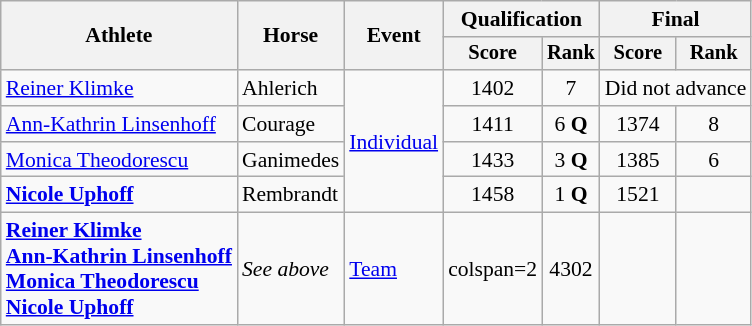<table class=wikitable style="font-size:90%">
<tr>
<th rowspan="2">Athlete</th>
<th rowspan="2">Horse</th>
<th rowspan="2">Event</th>
<th colspan="2">Qualification</th>
<th colspan="2">Final</th>
</tr>
<tr style="font-size:95%">
<th>Score</th>
<th>Rank</th>
<th>Score</th>
<th>Rank</th>
</tr>
<tr align=center>
<td align=left><a href='#'>Reiner Klimke</a></td>
<td align=left>Ahlerich</td>
<td align=left rowspan=4><a href='#'>Individual</a></td>
<td>1402</td>
<td>7</td>
<td colspan=2>Did not advance</td>
</tr>
<tr align=center>
<td align=left><a href='#'>Ann-Kathrin Linsenhoff</a></td>
<td align=left>Courage</td>
<td>1411</td>
<td>6 <strong>Q</strong></td>
<td>1374</td>
<td>8</td>
</tr>
<tr align=center>
<td align=left><a href='#'>Monica Theodorescu</a></td>
<td align=left>Ganimedes</td>
<td>1433</td>
<td>3 <strong>Q</strong></td>
<td>1385</td>
<td>6</td>
</tr>
<tr align=center>
<td align=left><strong><a href='#'>Nicole Uphoff</a></strong></td>
<td align=left>Rembrandt</td>
<td>1458</td>
<td>1 <strong>Q</strong></td>
<td>1521</td>
<td></td>
</tr>
<tr align=center>
<td align=left><strong><a href='#'>Reiner Klimke</a><br><a href='#'>Ann-Kathrin Linsenhoff</a><br><a href='#'>Monica Theodorescu</a><br><a href='#'>Nicole Uphoff</a></strong></td>
<td align=left><em>See above</em></td>
<td align=left><a href='#'>Team</a></td>
<td>colspan=2</td>
<td>4302</td>
<td></td>
</tr>
</table>
